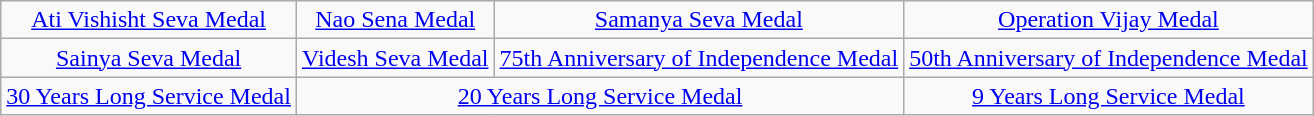<table class="wikitable" style="margin:1em auto; text-align:center;">
<tr>
<td><a href='#'>Ati Vishisht Seva Medal</a></td>
<td><a href='#'>Nao Sena Medal</a></td>
<td><a href='#'>Samanya Seva Medal</a></td>
<td><a href='#'>Operation Vijay Medal</a></td>
</tr>
<tr>
<td><a href='#'>Sainya Seva Medal</a></td>
<td><a href='#'>Videsh Seva Medal</a></td>
<td><a href='#'>75th Anniversary of Independence Medal</a></td>
<td><a href='#'>50th Anniversary of Independence Medal</a></td>
</tr>
<tr>
<td><a href='#'>30 Years Long Service Medal</a></td>
<td colspan=2><a href='#'>20 Years Long Service Medal</a></td>
<td><a href='#'>9 Years Long Service Medal</a></td>
</tr>
</table>
